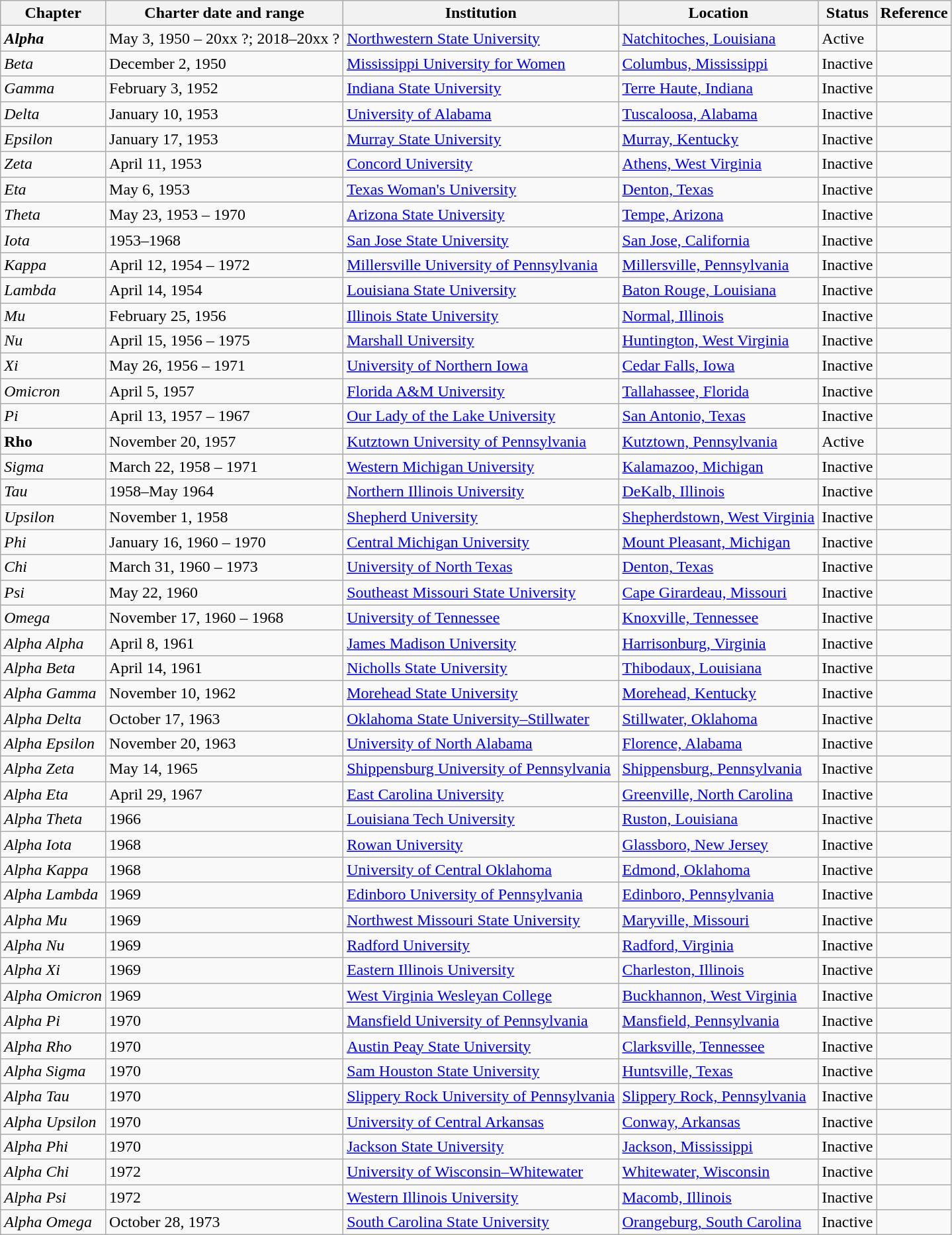<table class="wikitable sortable">
<tr>
<th>Chapter</th>
<th>Charter date and range</th>
<th>Institution</th>
<th>Location</th>
<th>Status</th>
<th>Reference</th>
</tr>
<tr>
<td><strong><em>Alpha</em></strong></td>
<td>May 3, 1950 – 20xx ?; 2018–20xx ?</td>
<td><a href='#'>Northwestern State University</a></td>
<td><a href='#'>Natchitoches, Louisiana</a></td>
<td>Active</td>
<td></td>
</tr>
<tr>
<td><em>Beta</em></td>
<td>December 2, 1950</td>
<td><a href='#'>Mississippi University for Women</a></td>
<td><a href='#'>Columbus, Mississippi</a></td>
<td>Inactive</td>
<td></td>
</tr>
<tr>
<td><em>Gamma</em></td>
<td>February 3, 1952</td>
<td><a href='#'>Indiana State University</a></td>
<td><a href='#'>Terre Haute, Indiana</a></td>
<td>Inactive</td>
<td></td>
</tr>
<tr>
<td><em>Delta</em></td>
<td>January 10, 1953</td>
<td><a href='#'>University of Alabama</a></td>
<td><a href='#'>Tuscaloosa, Alabama</a></td>
<td>Inactive</td>
<td></td>
</tr>
<tr>
<td><em>Epsilon</em></td>
<td>January 17, 1953</td>
<td><a href='#'>Murray State University</a></td>
<td><a href='#'>Murray, Kentucky</a></td>
<td>Inactive</td>
<td></td>
</tr>
<tr>
<td><em>Zeta</em></td>
<td>April 11, 1953</td>
<td><a href='#'>Concord University</a></td>
<td><a href='#'>Athens, West Virginia</a></td>
<td>Inactive</td>
<td></td>
</tr>
<tr>
<td><em>Eta</em></td>
<td>May 6, 1953</td>
<td><a href='#'>Texas Woman's University</a></td>
<td><a href='#'>Denton, Texas</a></td>
<td>Inactive</td>
<td></td>
</tr>
<tr>
<td><em>Theta</em></td>
<td>May 23, 1953 – 1970</td>
<td><a href='#'>Arizona State University</a></td>
<td><a href='#'>Tempe, Arizona</a></td>
<td>Inactive</td>
<td></td>
</tr>
<tr>
<td><em>Iota</em></td>
<td>1953–1968</td>
<td><a href='#'>San Jose State University</a></td>
<td><a href='#'>San Jose, California</a></td>
<td>Inactive</td>
<td></td>
</tr>
<tr>
<td><em>Kappa</em></td>
<td>April 12, 1954 – 1972</td>
<td><a href='#'>Millersville University of Pennsylvania</a></td>
<td><a href='#'>Millersville, Pennsylvania</a></td>
<td>Inactive</td>
<td></td>
</tr>
<tr>
<td><em>Lambda</em></td>
<td>April 14, 1954</td>
<td><a href='#'>Louisiana State University</a></td>
<td><a href='#'>Baton Rouge, Louisiana</a></td>
<td>Inactive</td>
<td></td>
</tr>
<tr>
<td><em>Mu</em></td>
<td>February 25, 1956</td>
<td><a href='#'>Illinois State University</a></td>
<td><a href='#'>Normal, Illinois</a></td>
<td>Inactive</td>
<td></td>
</tr>
<tr>
<td><em>Nu</em></td>
<td>April 15, 1956 – 1975</td>
<td><a href='#'>Marshall University</a></td>
<td><a href='#'>Huntington, West Virginia</a></td>
<td>Inactive</td>
<td></td>
</tr>
<tr>
<td><em>Xi</em></td>
<td>May 26, 1956 – 1971</td>
<td><a href='#'>University of Northern Iowa</a></td>
<td><a href='#'>Cedar Falls, Iowa</a></td>
<td>Inactive</td>
<td></td>
</tr>
<tr>
<td><em>Omicron</em></td>
<td>April 5, 1957</td>
<td><a href='#'>Florida A&M University</a></td>
<td><a href='#'>Tallahassee, Florida</a></td>
<td>Inactive</td>
<td></td>
</tr>
<tr>
<td><em>Pi</em></td>
<td>April 13, 1957 – 1967</td>
<td><a href='#'>Our Lady of the Lake University</a></td>
<td><a href='#'>San Antonio, Texas</a></td>
<td>Inactive</td>
<td></td>
</tr>
<tr>
<td><strong>Rho</strong></td>
<td>November 20, 1957</td>
<td><a href='#'>Kutztown University of Pennsylvania</a></td>
<td><a href='#'>Kutztown, Pennsylvania</a></td>
<td>Active</td>
<td></td>
</tr>
<tr>
<td><em>Sigma</em></td>
<td>March 22, 1958 – 1971</td>
<td><a href='#'>Western Michigan University</a></td>
<td><a href='#'>Kalamazoo, Michigan</a></td>
<td>Inactive</td>
<td></td>
</tr>
<tr>
<td><em>Tau</em></td>
<td>1958–May 1964</td>
<td><a href='#'>Northern Illinois University</a></td>
<td><a href='#'>DeKalb, Illinois</a></td>
<td>Inactive</td>
<td></td>
</tr>
<tr>
<td><em>Upsilon</em></td>
<td>November 1, 1958</td>
<td><a href='#'>Shepherd University</a></td>
<td><a href='#'>Shepherdstown, West Virginia</a></td>
<td>Inactive</td>
<td></td>
</tr>
<tr>
<td><em>Phi</em></td>
<td>January 16, 1960 – 1970</td>
<td><a href='#'>Central Michigan University</a></td>
<td><a href='#'>Mount Pleasant, Michigan</a></td>
<td>Inactive</td>
<td></td>
</tr>
<tr>
<td><em>Chi</em></td>
<td>March 31, 1960 – 1973</td>
<td><a href='#'>University of North Texas</a></td>
<td><a href='#'>Denton, Texas</a></td>
<td>Inactive</td>
<td></td>
</tr>
<tr>
<td><em>Psi</em></td>
<td>May 22, 1960</td>
<td><a href='#'>Southeast Missouri State University</a></td>
<td><a href='#'>Cape Girardeau, Missouri</a></td>
<td>Inactive</td>
<td></td>
</tr>
<tr>
<td><em>Omega</em></td>
<td>November 17, 1960 – 1968</td>
<td><a href='#'>University of Tennessee</a></td>
<td><a href='#'>Knoxville, Tennessee</a></td>
<td>Inactive</td>
<td></td>
</tr>
<tr>
<td><em>Alpha Alpha</em></td>
<td>April 8, 1961</td>
<td><a href='#'>James Madison University</a></td>
<td><a href='#'>Harrisonburg, Virginia</a></td>
<td>Inactive</td>
<td></td>
</tr>
<tr>
<td><em>Alpha Beta</em></td>
<td>April 14, 1961</td>
<td><a href='#'>Nicholls State University</a></td>
<td><a href='#'>Thibodaux, Louisiana</a></td>
<td>Inactive</td>
<td></td>
</tr>
<tr>
<td><em>Alpha Gamma</em></td>
<td>November 10, 1962</td>
<td><a href='#'>Morehead State University</a></td>
<td><a href='#'>Morehead, Kentucky</a></td>
<td>Inactive</td>
<td></td>
</tr>
<tr>
<td><em>Alpha Delta</em></td>
<td>October 17, 1963</td>
<td><a href='#'>Oklahoma State University–Stillwater</a></td>
<td><a href='#'>Stillwater, Oklahoma</a></td>
<td>Inactive</td>
<td></td>
</tr>
<tr>
<td><em>Alpha Epsilon</em></td>
<td>November 20, 1963</td>
<td><a href='#'>University of North Alabama</a></td>
<td><a href='#'>Florence, Alabama</a></td>
<td>Inactive</td>
<td></td>
</tr>
<tr>
<td><em>Alpha Zeta</em></td>
<td>May 14, 1965</td>
<td><a href='#'>Shippensburg University of Pennsylvania</a></td>
<td><a href='#'>Shippensburg, Pennsylvania</a></td>
<td>Inactive</td>
<td></td>
</tr>
<tr>
<td><em>Alpha Eta</em></td>
<td>April 29, 1967</td>
<td><a href='#'>East Carolina University</a></td>
<td><a href='#'>Greenville, North Carolina</a></td>
<td>Inactive</td>
<td></td>
</tr>
<tr>
<td><em>Alpha Theta</em></td>
<td>1966</td>
<td><a href='#'>Louisiana Tech University</a></td>
<td><a href='#'>Ruston, Louisiana</a></td>
<td>Inactive</td>
<td></td>
</tr>
<tr>
<td><em>Alpha Iota</em></td>
<td>1968</td>
<td><a href='#'>Rowan University</a></td>
<td><a href='#'>Glassboro, New Jersey</a></td>
<td>Inactive</td>
<td></td>
</tr>
<tr>
<td><em>Alpha Kappa</em></td>
<td>1968</td>
<td><a href='#'>University of Central Oklahoma</a></td>
<td><a href='#'>Edmond, Oklahoma</a></td>
<td>Inactive</td>
<td></td>
</tr>
<tr>
<td><em>Alpha Lambda</em></td>
<td>1969</td>
<td><a href='#'>Edinboro University of Pennsylvania</a></td>
<td><a href='#'>Edinboro, Pennsylvania</a></td>
<td>Inactive</td>
<td></td>
</tr>
<tr>
<td><em>Alpha Mu</em></td>
<td>1969</td>
<td><a href='#'>Northwest Missouri State University</a></td>
<td><a href='#'>Maryville, Missouri</a></td>
<td>Inactive</td>
<td></td>
</tr>
<tr>
<td><em>Alpha Nu</em></td>
<td>1969</td>
<td><a href='#'>Radford University</a></td>
<td><a href='#'>Radford, Virginia</a></td>
<td>Inactive</td>
<td></td>
</tr>
<tr>
<td><em>Alpha Xi</em></td>
<td>1969</td>
<td><a href='#'>Eastern Illinois University</a></td>
<td><a href='#'>Charleston, Illinois</a></td>
<td>Inactive</td>
<td></td>
</tr>
<tr>
<td><em>Alpha Omicron</em></td>
<td>1969</td>
<td><a href='#'>West Virginia Wesleyan College</a></td>
<td><a href='#'>Buckhannon, West Virginia</a></td>
<td>Inactive</td>
<td></td>
</tr>
<tr>
<td><em>Alpha Pi</em></td>
<td>1970</td>
<td><a href='#'>Mansfield University of Pennsylvania</a></td>
<td><a href='#'>Mansfield, Pennsylvania</a></td>
<td>Inactive</td>
<td></td>
</tr>
<tr>
<td><em>Alpha Rho</em></td>
<td>1970</td>
<td><a href='#'>Austin Peay State University</a></td>
<td><a href='#'>Clarksville, Tennessee</a></td>
<td>Inactive</td>
<td></td>
</tr>
<tr>
<td><em>Alpha Sigma</em></td>
<td>1970</td>
<td><a href='#'>Sam Houston State University</a></td>
<td><a href='#'>Huntsville, Texas</a></td>
<td>Inactive</td>
<td></td>
</tr>
<tr>
<td><em>Alpha Tau</em></td>
<td>1970</td>
<td><a href='#'>Slippery Rock University of Pennsylvania</a></td>
<td><a href='#'>Slippery Rock, Pennsylvania</a></td>
<td>Inactive</td>
<td></td>
</tr>
<tr>
<td><em>Alpha Upsilon</em></td>
<td>1970</td>
<td><a href='#'>University of Central Arkansas</a></td>
<td><a href='#'>Conway, Arkansas</a></td>
<td>Inactive</td>
<td></td>
</tr>
<tr>
<td><em>Alpha Phi</em></td>
<td>1970</td>
<td><a href='#'>Jackson State University</a></td>
<td><a href='#'>Jackson, Mississippi</a></td>
<td>Inactive</td>
<td></td>
</tr>
<tr>
<td><em>Alpha Chi</em></td>
<td>1972</td>
<td><a href='#'>University of Wisconsin–Whitewater</a></td>
<td><a href='#'>Whitewater, Wisconsin</a></td>
<td>Inactive</td>
<td></td>
</tr>
<tr>
<td><em>Alpha Psi</em></td>
<td>1972</td>
<td><a href='#'>Western Illinois University</a></td>
<td><a href='#'>Macomb, Illinois</a></td>
<td>Inactive</td>
<td></td>
</tr>
<tr>
<td><em>Alpha Omega</em></td>
<td>October 28, 1973</td>
<td><a href='#'>South Carolina State University</a></td>
<td><a href='#'>Orangeburg, South Carolina</a></td>
<td>Inactive</td>
<td></td>
</tr>
</table>
